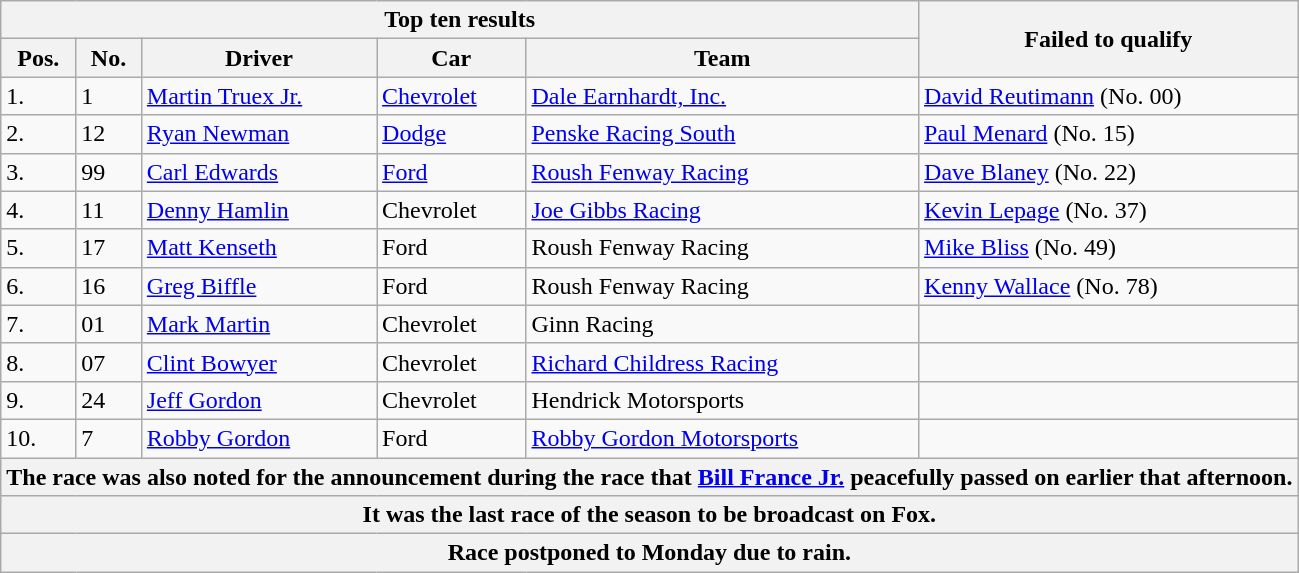<table class="wikitable">
<tr>
<th colspan=5>Top ten results</th>
<th rowspan=2>Failed to qualify</th>
</tr>
<tr>
<th>Pos.</th>
<th>No.</th>
<th>Driver</th>
<th>Car</th>
<th>Team</th>
</tr>
<tr>
<td>1.</td>
<td>1</td>
<td><a href='#'>Martin Truex Jr.</a></td>
<td><a href='#'>Chevrolet</a></td>
<td><a href='#'>Dale Earnhardt, Inc.</a></td>
<td><a href='#'>David Reutimann</a> (No. 00)</td>
</tr>
<tr>
<td>2.</td>
<td>12</td>
<td><a href='#'>Ryan Newman</a></td>
<td><a href='#'>Dodge</a></td>
<td><a href='#'>Penske Racing South</a></td>
<td><a href='#'>Paul Menard</a> (No. 15)</td>
</tr>
<tr>
<td>3.</td>
<td>99</td>
<td><a href='#'>Carl Edwards</a></td>
<td><a href='#'>Ford</a></td>
<td><a href='#'>Roush Fenway Racing</a></td>
<td><a href='#'>Dave Blaney</a> (No. 22)</td>
</tr>
<tr>
<td>4.</td>
<td>11</td>
<td><a href='#'>Denny Hamlin</a></td>
<td>Chevrolet</td>
<td><a href='#'>Joe Gibbs Racing</a></td>
<td><a href='#'>Kevin Lepage</a> (No. 37)</td>
</tr>
<tr>
<td>5.</td>
<td>17</td>
<td><a href='#'>Matt Kenseth</a></td>
<td>Ford</td>
<td>Roush Fenway Racing</td>
<td><a href='#'>Mike Bliss</a> (No. 49)</td>
</tr>
<tr>
<td>6.</td>
<td>16</td>
<td><a href='#'>Greg Biffle</a></td>
<td>Ford</td>
<td>Roush Fenway Racing</td>
<td><a href='#'>Kenny Wallace</a> (No. 78)</td>
</tr>
<tr>
<td>7.</td>
<td>01</td>
<td><a href='#'>Mark Martin</a></td>
<td>Chevrolet</td>
<td>Ginn Racing</td>
<td></td>
</tr>
<tr>
<td>8.</td>
<td>07</td>
<td><a href='#'>Clint Bowyer</a></td>
<td>Chevrolet</td>
<td><a href='#'>Richard Childress Racing</a></td>
<td></td>
</tr>
<tr>
<td>9.</td>
<td>24</td>
<td><a href='#'>Jeff Gordon</a></td>
<td>Chevrolet</td>
<td>Hendrick Motorsports</td>
<td></td>
</tr>
<tr>
<td>10.</td>
<td>7</td>
<td><a href='#'>Robby Gordon</a></td>
<td>Ford</td>
<td><a href='#'>Robby Gordon Motorsports</a></td>
<td></td>
</tr>
<tr>
<th colspan=6>The race was also noted for the announcement during the race that <a href='#'>Bill France Jr.</a> peacefully passed on earlier that afternoon.</th>
</tr>
<tr>
<th colspan=6>It was the last race of the season to be broadcast on Fox.</th>
</tr>
<tr>
<th colspan=6>Race postponed to Monday due to rain.</th>
</tr>
</table>
